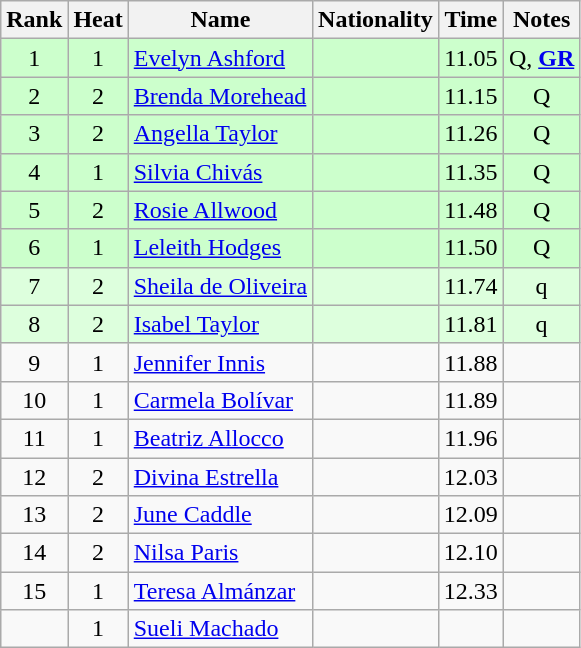<table class="wikitable sortable" style="text-align:center">
<tr>
<th>Rank</th>
<th>Heat</th>
<th>Name</th>
<th>Nationality</th>
<th>Time</th>
<th>Notes</th>
</tr>
<tr bgcolor=ccffcc>
<td>1</td>
<td>1</td>
<td align=left><a href='#'>Evelyn Ashford</a></td>
<td align=left></td>
<td>11.05</td>
<td>Q, <strong><a href='#'>GR</a></strong></td>
</tr>
<tr bgcolor=ccffcc>
<td>2</td>
<td>2</td>
<td align=left><a href='#'>Brenda Morehead</a></td>
<td align=left></td>
<td>11.15</td>
<td>Q</td>
</tr>
<tr bgcolor=ccffcc>
<td>3</td>
<td>2</td>
<td align=left><a href='#'>Angella Taylor</a></td>
<td align=left></td>
<td>11.26</td>
<td>Q</td>
</tr>
<tr bgcolor=ccffcc>
<td>4</td>
<td>1</td>
<td align=left><a href='#'>Silvia Chivás</a></td>
<td align=left></td>
<td>11.35</td>
<td>Q</td>
</tr>
<tr bgcolor=ccffcc>
<td>5</td>
<td>2</td>
<td align=left><a href='#'>Rosie Allwood</a></td>
<td align=left></td>
<td>11.48</td>
<td>Q</td>
</tr>
<tr bgcolor=ccffcc>
<td>6</td>
<td>1</td>
<td align=left><a href='#'>Leleith Hodges</a></td>
<td align=left></td>
<td>11.50</td>
<td>Q</td>
</tr>
<tr bgcolor=ddffdd>
<td>7</td>
<td>2</td>
<td align=left><a href='#'>Sheila de Oliveira</a></td>
<td align=left></td>
<td>11.74</td>
<td>q</td>
</tr>
<tr bgcolor=ddffdd>
<td>8</td>
<td>2</td>
<td align=left><a href='#'>Isabel Taylor</a></td>
<td align=left></td>
<td>11.81</td>
<td>q</td>
</tr>
<tr>
<td>9</td>
<td>1</td>
<td align=left><a href='#'>Jennifer Innis</a></td>
<td align=left></td>
<td>11.88</td>
<td></td>
</tr>
<tr>
<td>10</td>
<td>1</td>
<td align=left><a href='#'>Carmela Bolívar</a></td>
<td align=left></td>
<td>11.89</td>
<td></td>
</tr>
<tr>
<td>11</td>
<td>1</td>
<td align=left><a href='#'>Beatriz Allocco</a></td>
<td align=left></td>
<td>11.96</td>
<td></td>
</tr>
<tr>
<td>12</td>
<td>2</td>
<td align=left><a href='#'>Divina Estrella</a></td>
<td align=left></td>
<td>12.03</td>
<td></td>
</tr>
<tr>
<td>13</td>
<td>2</td>
<td align=left><a href='#'>June Caddle</a></td>
<td align=left></td>
<td>12.09</td>
<td></td>
</tr>
<tr>
<td>14</td>
<td>2</td>
<td align=left><a href='#'>Nilsa Paris</a></td>
<td align=left></td>
<td>12.10</td>
<td></td>
</tr>
<tr>
<td>15</td>
<td>1</td>
<td align=left><a href='#'>Teresa Almánzar</a></td>
<td align=left></td>
<td>12.33</td>
<td></td>
</tr>
<tr>
<td></td>
<td>1</td>
<td align=left><a href='#'>Sueli Machado</a></td>
<td align=left></td>
<td></td>
<td></td>
</tr>
</table>
